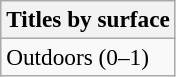<table class=wikitable style=font-size:97%>
<tr>
<th>Titles by surface</th>
</tr>
<tr>
<td>Outdoors (0–1)</td>
</tr>
</table>
